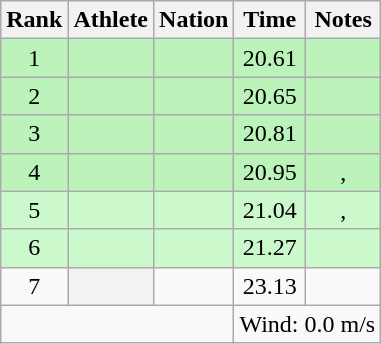<table class="wikitable plainrowheaders sortable" style="text-align:center;">
<tr>
<th scope=col>Rank</th>
<th scope=col>Athlete</th>
<th scope=col>Nation</th>
<th scope=col>Time</th>
<th scope=col>Notes</th>
</tr>
<tr bgcolor=#bbf3bb>
<td>1</td>
<th scope=row style="background:#bbf3bb; text-align:left;"></th>
<td align=left></td>
<td>20.61</td>
<td></td>
</tr>
<tr bgcolor=#bbf3bb>
<td>2</td>
<th scope=row style="background:#bbf3bb; text-align:left;"></th>
<td align=left></td>
<td>20.65</td>
<td></td>
</tr>
<tr bgcolor=#bbf3bb>
<td>3</td>
<th scope=row style="background:#bbf3bb; text-align:left;"></th>
<td align=left></td>
<td>20.81</td>
<td></td>
</tr>
<tr bgcolor=#bbf3bb>
<td>4</td>
<th scope=row style="background:#bbf3bb; text-align:left;"></th>
<td align=left></td>
<td>20.95</td>
<td>, </td>
</tr>
<tr bgcolor=#ccf9cc>
<td>5</td>
<th scope=row style="background:#ccf9cc; text-align:left;"></th>
<td align=left></td>
<td>21.04</td>
<td>, </td>
</tr>
<tr bgcolor=#ccf9cc>
<td>6</td>
<th scope=row style="background:#ccf9cc; text-align:left;"></th>
<td align=left></td>
<td>21.27</td>
<td></td>
</tr>
<tr>
<td>7</td>
<th scope=row style=text-align:left;></th>
<td align=left></td>
<td>23.13</td>
<td></td>
</tr>
<tr class=sortbottom>
<td colspan=3></td>
<td colspan=2 style=text-align:left;>Wind: 0.0 m/s</td>
</tr>
</table>
